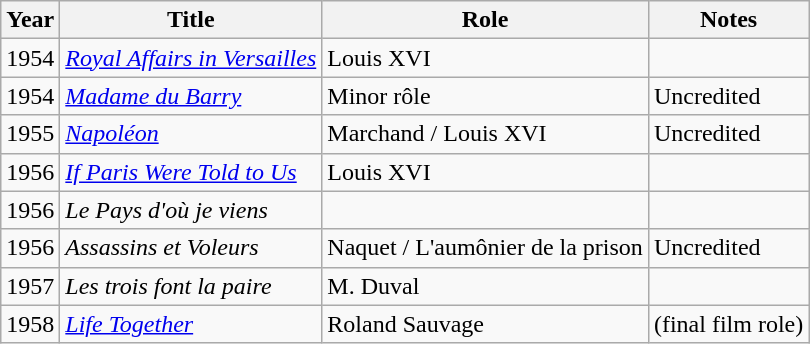<table class="wikitable">
<tr>
<th>Year</th>
<th>Title</th>
<th>Role</th>
<th>Notes</th>
</tr>
<tr>
<td>1954</td>
<td><em><a href='#'>Royal Affairs in Versailles</a></em></td>
<td>Louis XVI</td>
<td></td>
</tr>
<tr>
<td>1954</td>
<td><em><a href='#'>Madame du Barry</a></em></td>
<td>Minor rôle</td>
<td>Uncredited</td>
</tr>
<tr>
<td>1955</td>
<td><em><a href='#'>Napoléon</a></em></td>
<td>Marchand / Louis XVI</td>
<td>Uncredited</td>
</tr>
<tr>
<td>1956</td>
<td><em><a href='#'>If Paris Were Told to Us</a></em></td>
<td>Louis XVI</td>
<td></td>
</tr>
<tr>
<td>1956</td>
<td><em>Le Pays d'où je viens</em></td>
<td></td>
<td></td>
</tr>
<tr>
<td>1956</td>
<td><em>Assassins et Voleurs</em></td>
<td>Naquet / L'aumônier de la prison</td>
<td>Uncredited</td>
</tr>
<tr>
<td>1957</td>
<td><em>Les trois font la paire</em></td>
<td>M. Duval</td>
<td></td>
</tr>
<tr>
<td>1958</td>
<td><em><a href='#'>Life Together</a></em></td>
<td>Roland Sauvage</td>
<td>(final film role)</td>
</tr>
</table>
